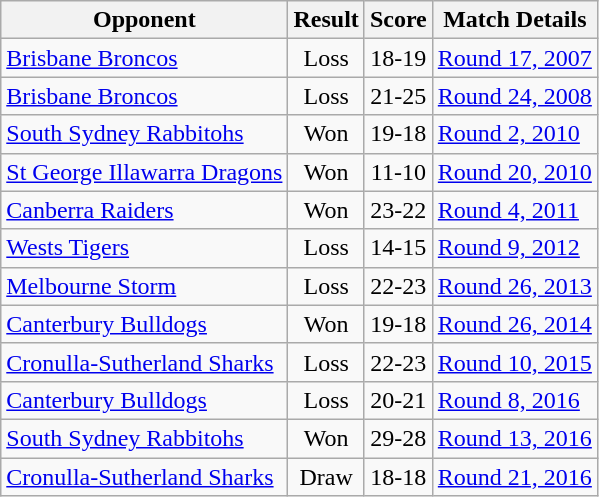<table class="wikitable" style="text-align:left;">
<tr>
<th>Opponent</th>
<th>Result</th>
<th>Score</th>
<th>Match Details</th>
</tr>
<tr>
<td><a href='#'>Brisbane Broncos</a></td>
<td style="text-align:center;">Loss</td>
<td style="text-align:center;">18-19</td>
<td><a href='#'>Round 17, 2007</a></td>
</tr>
<tr>
<td><a href='#'>Brisbane Broncos</a></td>
<td style="text-align:center;">Loss</td>
<td style="text-align:center;">21-25</td>
<td><a href='#'>Round 24, 2008</a></td>
</tr>
<tr>
<td><a href='#'>South Sydney Rabbitohs</a></td>
<td style="text-align:center;">Won</td>
<td style="text-align:center;">19-18</td>
<td><a href='#'>Round 2, 2010</a></td>
</tr>
<tr>
<td><a href='#'>St George Illawarra Dragons</a></td>
<td style="text-align:center;">Won</td>
<td style="text-align:center;">11-10</td>
<td><a href='#'>Round 20, 2010</a></td>
</tr>
<tr>
<td><a href='#'>Canberra Raiders</a></td>
<td style="text-align:center;">Won</td>
<td style="text-align:center;">23-22</td>
<td><a href='#'>Round 4, 2011</a></td>
</tr>
<tr>
<td><a href='#'>Wests Tigers</a></td>
<td style="text-align:center;">Loss</td>
<td style="text-align:center;">14-15</td>
<td><a href='#'>Round 9, 2012</a></td>
</tr>
<tr>
<td><a href='#'>Melbourne Storm</a></td>
<td style="text-align:center;">Loss</td>
<td style="text-align:center;">22-23</td>
<td><a href='#'>Round 26, 2013</a></td>
</tr>
<tr>
<td><a href='#'>Canterbury Bulldogs</a></td>
<td style="text-align:center;">Won</td>
<td style="text-align:center;">19-18</td>
<td><a href='#'>Round 26, 2014</a></td>
</tr>
<tr>
<td><a href='#'>Cronulla-Sutherland Sharks</a></td>
<td style="text-align:center;">Loss</td>
<td style="text-align:center;">22-23</td>
<td><a href='#'>Round 10, 2015</a></td>
</tr>
<tr>
<td><a href='#'>Canterbury Bulldogs</a></td>
<td style="text-align:center;">Loss</td>
<td style="text-align:center;">20-21</td>
<td><a href='#'>Round 8, 2016</a></td>
</tr>
<tr>
<td><a href='#'>South Sydney Rabbitohs</a></td>
<td style="text-align:center;">Won</td>
<td style="text-align:center;">29-28</td>
<td><a href='#'>Round 13, 2016</a></td>
</tr>
<tr>
<td><a href='#'>Cronulla-Sutherland Sharks</a></td>
<td style="text-align:center;">Draw</td>
<td style="text-align:center;">18-18</td>
<td><a href='#'>Round 21, 2016</a></td>
</tr>
</table>
